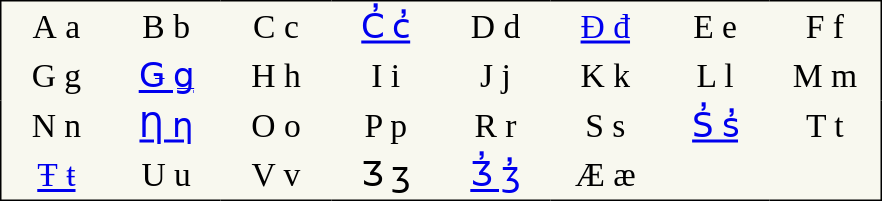<table style="font-family:Arial Unicode MS; font-size:1.4em; border-color:#000000; border-width:1px; border-style:solid; border-collapse:collapse; background-color:#F8F8EF">
<tr>
<td style="width:3em; text-align:center; padding: 3px;">А а</td>
<td style="width:3em; text-align:center; padding: 3px;">B b</td>
<td style="width:3em; text-align:center; padding: 3px;">C c</td>
<td style="width:3em; text-align:center; padding: 3px;"><a href='#'>C̓ c̓</a></td>
<td style="width:3em; text-align:center; padding: 3px;">D d</td>
<td style="width:3em; text-align:center; padding: 3px;"><a href='#'>Đ đ</a></td>
<td style="width:3em; text-align:center; padding: 3px;">E e</td>
<td style="width:3em; text-align:center; padding: 3px;">F f</td>
</tr>
<tr>
<td style="width:3em; text-align:center; padding: 3px;">G g</td>
<td style="width:3em; text-align:center; padding: 3px;"><a href='#'>Ǥ ǥ</a></td>
<td style="width:3em; text-align:center; padding: 3px;">H h</td>
<td style="width:3em; text-align:center; padding: 3px;">I i</td>
<td style="width:3em; text-align:center; padding: 3px;">J j</td>
<td style="width:3em; text-align:center; padding: 3px;">K k</td>
<td style="width:3em; text-align:center; padding: 3px;">L l</td>
<td style="width:3em; text-align:center; padding: 3px;">M m</td>
</tr>
<tr>
<td style="width:3em; text-align:center; padding: 3px;">N n</td>
<td style="width:3em; text-align:center; padding: 3px;"><a href='#'>Ƞ ƞ</a></td>
<td style="width:3em; text-align:center; padding: 3px;">O o</td>
<td style="width:3em; text-align:center; padding: 3px;">P p</td>
<td style="width:3em; text-align:center; padding: 3px;">R r</td>
<td style="width:3em; text-align:center; padding: 3px;">S s</td>
<td style="width:3em; text-align:center; padding: 3px;"><a href='#'>S̓ s̓</a></td>
<td style="width:3em; text-align:center; padding: 3px;">T t</td>
</tr>
<tr>
<td style="width:3em; text-align:center; padding: 3px;"><a href='#'>Ŧ ŧ</a></td>
<td style="width:3em; text-align:center; padding: 3px;">U u</td>
<td style="width:3em; text-align:center; padding: 3px;">V v</td>
<td style="width:3em; text-align:center; padding: 3px;">Ʒ ʒ</td>
<td style="width:3em; text-align:center; padding: 3px;"><a href='#'>Ʒ̓ ʒ̓</a></td>
<td style="width:3em; text-align:center; padding: 3px;">Æ æ</td>
<td></td>
<td></td>
</tr>
</table>
